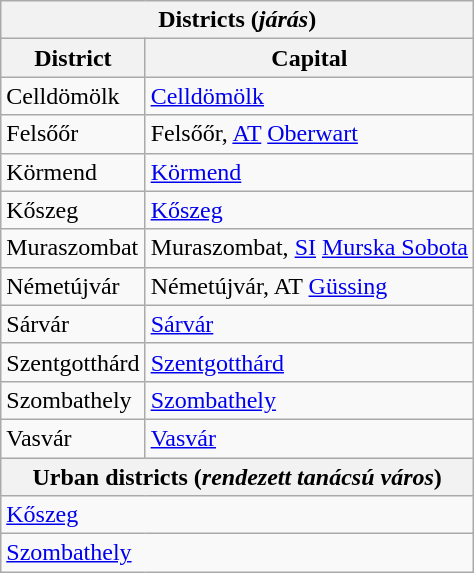<table class="wikitable">
<tr>
<th colspan=2>Districts (<em>járás</em>)</th>
</tr>
<tr>
<th>District</th>
<th>Capital</th>
</tr>
<tr>
<td>Celldömölk</td>
<td><a href='#'>Celldömölk</a></td>
</tr>
<tr>
<td>Felsőőr</td>
<td>Felsőőr, <a href='#'>AT</a> <a href='#'>Oberwart</a></td>
</tr>
<tr>
<td>Körmend</td>
<td><a href='#'>Körmend</a></td>
</tr>
<tr>
<td>Kőszeg</td>
<td><a href='#'>Kőszeg</a></td>
</tr>
<tr>
<td>Muraszombat</td>
<td>Muraszombat, <a href='#'>SI</a> <a href='#'>Murska Sobota</a></td>
</tr>
<tr>
<td>Németújvár</td>
<td>Németújvár, AT <a href='#'>Güssing</a></td>
</tr>
<tr>
<td>Sárvár</td>
<td><a href='#'>Sárvár</a></td>
</tr>
<tr>
<td>Szentgotthárd</td>
<td><a href='#'>Szentgotthárd</a></td>
</tr>
<tr>
<td>Szombathely</td>
<td><a href='#'>Szombathely</a></td>
</tr>
<tr>
<td>Vasvár</td>
<td><a href='#'>Vasvár</a></td>
</tr>
<tr>
<th colspan=2>Urban districts (<em>rendezett tanácsú város</em>)</th>
</tr>
<tr>
<td colspan=2><a href='#'>Kőszeg</a></td>
</tr>
<tr>
<td colspan=2><a href='#'>Szombathely</a></td>
</tr>
</table>
